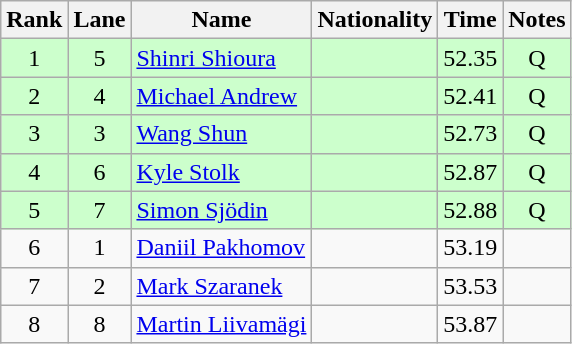<table class="wikitable sortable" style="text-align:center">
<tr>
<th>Rank</th>
<th>Lane</th>
<th>Name</th>
<th>Nationality</th>
<th>Time</th>
<th>Notes</th>
</tr>
<tr bgcolor=ccffcc>
<td>1</td>
<td>5</td>
<td align=left><a href='#'>Shinri Shioura</a></td>
<td align=left></td>
<td>52.35</td>
<td>Q</td>
</tr>
<tr bgcolor=ccffcc>
<td>2</td>
<td>4</td>
<td align=left><a href='#'>Michael Andrew</a></td>
<td align=left></td>
<td>52.41</td>
<td>Q</td>
</tr>
<tr bgcolor=ccffcc>
<td>3</td>
<td>3</td>
<td align=left><a href='#'>Wang Shun</a></td>
<td align=left></td>
<td>52.73</td>
<td>Q</td>
</tr>
<tr bgcolor=ccffcc>
<td>4</td>
<td>6</td>
<td align=left><a href='#'>Kyle Stolk</a></td>
<td align=left></td>
<td>52.87</td>
<td>Q</td>
</tr>
<tr bgcolor=ccffcc>
<td>5</td>
<td>7</td>
<td align=left><a href='#'>Simon Sjödin</a></td>
<td align=left></td>
<td>52.88</td>
<td>Q</td>
</tr>
<tr>
<td>6</td>
<td>1</td>
<td align=left><a href='#'>Daniil Pakhomov</a></td>
<td align=left></td>
<td>53.19</td>
<td></td>
</tr>
<tr>
<td>7</td>
<td>2</td>
<td align=left><a href='#'>Mark Szaranek</a></td>
<td align=left></td>
<td>53.53</td>
<td></td>
</tr>
<tr>
<td>8</td>
<td>8</td>
<td align=left><a href='#'>Martin Liivamägi</a></td>
<td align=left></td>
<td>53.87</td>
<td></td>
</tr>
</table>
